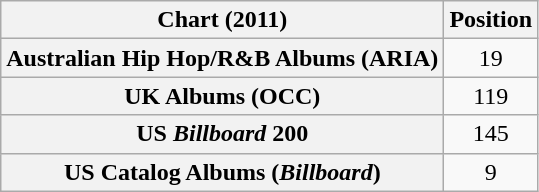<table class="wikitable sortable plainrowheaders" style="text-align:center;">
<tr>
<th>Chart (2011)</th>
<th>Position</th>
</tr>
<tr>
<th scope="row">Australian Hip Hop/R&B Albums (ARIA)</th>
<td>19</td>
</tr>
<tr>
<th scope="row">UK Albums (OCC)</th>
<td>119</td>
</tr>
<tr>
<th scope="row">US <em>Billboard</em> 200</th>
<td>145</td>
</tr>
<tr>
<th scope="row">US Catalog Albums (<em>Billboard</em>)</th>
<td>9</td>
</tr>
</table>
